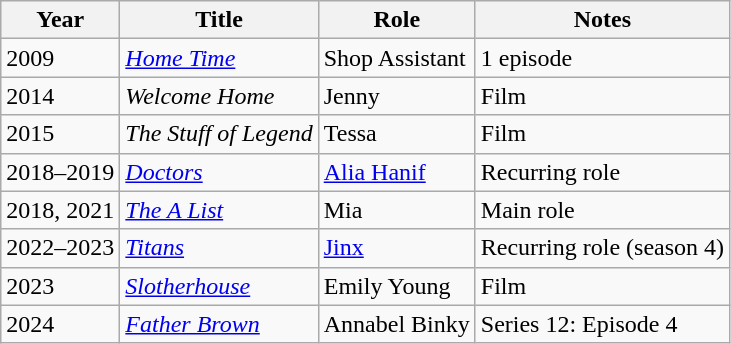<table class="wikitable sortable">
<tr>
<th>Year</th>
<th>Title</th>
<th>Role</th>
<th class="unsortable">Notes</th>
</tr>
<tr>
<td>2009</td>
<td><em><a href='#'>Home Time</a></em></td>
<td>Shop Assistant</td>
<td>1 episode</td>
</tr>
<tr>
<td>2014</td>
<td><em>Welcome Home</em></td>
<td>Jenny</td>
<td>Film</td>
</tr>
<tr>
<td>2015</td>
<td><em>The Stuff of Legend</em></td>
<td>Tessa</td>
<td>Film</td>
</tr>
<tr>
<td>2018–2019</td>
<td><em><a href='#'>Doctors</a></em></td>
<td><a href='#'>Alia Hanif</a></td>
<td>Recurring role</td>
</tr>
<tr>
<td>2018, 2021</td>
<td><em><a href='#'>The A List</a></em></td>
<td>Mia</td>
<td>Main role</td>
</tr>
<tr>
<td>2022–2023</td>
<td><em><a href='#'>Titans</a></em></td>
<td><a href='#'>Jinx</a></td>
<td>Recurring role (season 4)</td>
</tr>
<tr>
<td>2023</td>
<td><em><a href='#'>Slotherhouse</a></em></td>
<td>Emily Young</td>
<td>Film</td>
</tr>
<tr>
<td>2024</td>
<td><em><a href='#'>Father Brown</a></em></td>
<td>Annabel Binky</td>
<td>Series 12: Episode 4</td>
</tr>
</table>
